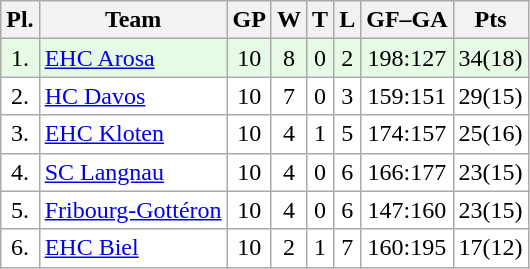<table class="wikitable">
<tr>
<th>Pl.</th>
<th>Team</th>
<th>GP</th>
<th>W</th>
<th>T</th>
<th>L</th>
<th>GF–GA</th>
<th>Pts</th>
</tr>
<tr align="center " bgcolor="#e6fae6">
<td>1.</td>
<td align="left"><a href='#'>EHC Arosa</a></td>
<td>10</td>
<td>8</td>
<td>0</td>
<td>2</td>
<td>198:127</td>
<td>34(18)</td>
</tr>
<tr align="center "  bgcolor="#FFFFFF">
<td>2.</td>
<td align="left"><a href='#'>HC Davos</a></td>
<td>10</td>
<td>7</td>
<td>0</td>
<td>3</td>
<td>159:151</td>
<td>29(15)</td>
</tr>
<tr align="center "  bgcolor="#FFFFFF">
<td>3.</td>
<td align="left"><a href='#'>EHC Kloten</a></td>
<td>10</td>
<td>4</td>
<td>1</td>
<td>5</td>
<td>174:157</td>
<td>25(16)</td>
</tr>
<tr align="center "  bgcolor="#FFFFFF">
<td>4.</td>
<td align="left"><a href='#'>SC Langnau</a></td>
<td>10</td>
<td>4</td>
<td>0</td>
<td>6</td>
<td>166:177</td>
<td>23(15)</td>
</tr>
<tr align="center " bgcolor="#FFFFFF">
<td>5.</td>
<td align="left"><a href='#'>Fribourg-Gottéron</a></td>
<td>10</td>
<td>4</td>
<td>0</td>
<td>6</td>
<td>147:160</td>
<td>23(15)</td>
</tr>
<tr align="center "  bgcolor="#FFFFFF">
<td>6.</td>
<td align="left"><a href='#'>EHC Biel</a></td>
<td>10</td>
<td>2</td>
<td>1</td>
<td>7</td>
<td>160:195</td>
<td>17(12)</td>
</tr>
</table>
